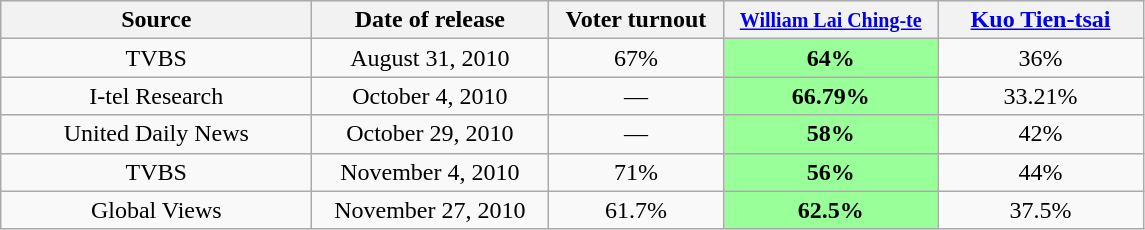<table class="wikitable collapsible" style="text-align:center">
<tr style="background-color:#E9E9E9">
<th style="width:200px;">Source</th>
<th style="width:150px;">Date of release</th>
<th style="width:110px;">Voter turnout</th>
<th style="width:135px;"><small><a href='#'>William Lai Ching-te</a></small></th>
<th style="width:130px;"><a href='#'>Kuo Tien-tsai</a></th>
</tr>
<tr>
<td>TVBS</td>
<td>August 31, 2010</td>
<td>67%</td>
<td style="background-color:#99FF99"><strong>64%</strong></td>
<td>36%</td>
</tr>
<tr>
<td>I-tel Research</td>
<td>October 4, 2010</td>
<td>—</td>
<td style="background-color:#99FF99"><strong>66.79%</strong></td>
<td>33.21%</td>
</tr>
<tr>
<td>United Daily News</td>
<td>October 29, 2010</td>
<td>—</td>
<td style="background-color:#99FF99"><strong>58%</strong></td>
<td>42%</td>
</tr>
<tr>
<td>TVBS</td>
<td>November 4, 2010</td>
<td>71%</td>
<td style="background-color:#99FF99"><strong>56%</strong></td>
<td>44%</td>
</tr>
<tr>
<td>Global Views</td>
<td>November 27, 2010</td>
<td>61.7%</td>
<td style="background-color:#99FF99"><strong>62.5%</strong></td>
<td>37.5%</td>
</tr>
</table>
